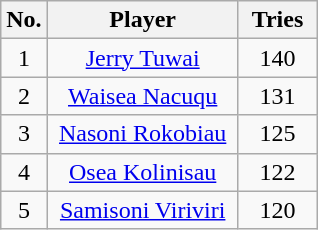<table class="wikitable" style="text-align: center;">
<tr>
<th>No.</th>
<th width=120>Player</th>
<th width=45>Tries</th>
</tr>
<tr>
<td>1</td>
<td><a href='#'>Jerry Tuwai</a></td>
<td>140</td>
</tr>
<tr>
<td>2</td>
<td><a href='#'>Waisea Nacuqu</a></td>
<td>131</td>
</tr>
<tr>
<td>3</td>
<td><a href='#'>Nasoni Rokobiau</a></td>
<td>125</td>
</tr>
<tr>
<td>4</td>
<td><a href='#'>Osea Kolinisau</a></td>
<td>122</td>
</tr>
<tr>
<td>5</td>
<td><a href='#'>Samisoni Viriviri</a></td>
<td>120</td>
</tr>
</table>
